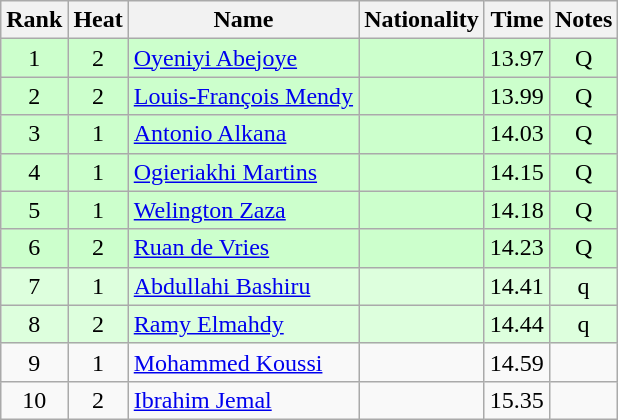<table class="wikitable sortable" style="text-align:center">
<tr>
<th>Rank</th>
<th>Heat</th>
<th>Name</th>
<th>Nationality</th>
<th>Time</th>
<th>Notes</th>
</tr>
<tr bgcolor=ccffcc>
<td>1</td>
<td>2</td>
<td align=left><a href='#'>Oyeniyi Abejoye</a></td>
<td align=left></td>
<td>13.97</td>
<td>Q</td>
</tr>
<tr bgcolor=ccffcc>
<td>2</td>
<td>2</td>
<td align=left><a href='#'>Louis-François Mendy</a></td>
<td align=left></td>
<td>13.99</td>
<td>Q</td>
</tr>
<tr bgcolor=ccffcc>
<td>3</td>
<td>1</td>
<td align=left><a href='#'>Antonio Alkana</a></td>
<td align=left></td>
<td>14.03</td>
<td>Q</td>
</tr>
<tr bgcolor=ccffcc>
<td>4</td>
<td>1</td>
<td align=left><a href='#'>Ogieriakhi Martins</a></td>
<td align=left></td>
<td>14.15</td>
<td>Q</td>
</tr>
<tr bgcolor=ccffcc>
<td>5</td>
<td>1</td>
<td align=left><a href='#'>Welington Zaza</a></td>
<td align=left></td>
<td>14.18</td>
<td>Q</td>
</tr>
<tr bgcolor=ccffcc>
<td>6</td>
<td>2</td>
<td align=left><a href='#'>Ruan de Vries</a></td>
<td align=left></td>
<td>14.23</td>
<td>Q</td>
</tr>
<tr bgcolor=ddffdd>
<td>7</td>
<td>1</td>
<td align=left><a href='#'>Abdullahi Bashiru</a></td>
<td align=left></td>
<td>14.41</td>
<td>q</td>
</tr>
<tr bgcolor=ddffdd>
<td>8</td>
<td>2</td>
<td align=left><a href='#'>Ramy Elmahdy</a></td>
<td align=left></td>
<td>14.44</td>
<td>q</td>
</tr>
<tr>
<td>9</td>
<td>1</td>
<td align=left><a href='#'>Mohammed Koussi</a></td>
<td align=left></td>
<td>14.59</td>
<td></td>
</tr>
<tr>
<td>10</td>
<td>2</td>
<td align=left><a href='#'>Ibrahim Jemal</a></td>
<td align=left></td>
<td>15.35</td>
<td></td>
</tr>
</table>
